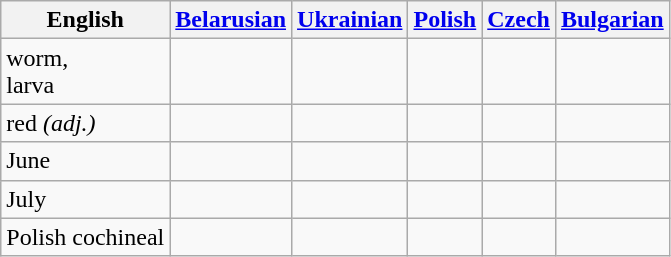<table class="wikitable">
<tr>
<th>English</th>
<th><a href='#'>Belarusian</a></th>
<th><a href='#'>Ukrainian</a></th>
<th><a href='#'>Polish</a></th>
<th><a href='#'>Czech</a></th>
<th><a href='#'>Bulgarian</a></th>
</tr>
<tr>
<td>worm, <br> larva</td>
<td> <br> <em></em></td>
<td> <br> <em></em></td>
<td><em></em></td>
<td><em></em></td>
<td> <br> <em></em></td>
</tr>
<tr>
<td>red <em>(adj.)</em></td>
<td> <br> <em></em></td>
<td> <br> <em></em></td>
<td><em> <br> </em></td>
<td><em></em></td>
<td> <br> <em></em></td>
</tr>
<tr>
<td>June</td>
<td> <br> <em></em></td>
<td> <br> <em></em></td>
<td><em></em></td>
<td><em></em></td>
<td> <br> <em></em></td>
</tr>
<tr>
<td>July</td>
<td></td>
<td></td>
<td></td>
<td><em></em></td>
<td> <br> <em></em></td>
</tr>
<tr>
<td>Polish cochineal</td>
<td> <br> <em></em></td>
<td> <br> <em></em></td>
<td><em></em></td>
<td></td>
<td></td>
</tr>
</table>
